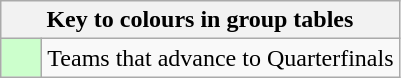<table class="wikitable" style="text-align: center;">
<tr>
<th colspan=2>Key to colours in group tables</th>
</tr>
<tr>
<td style="background:#cfc; width:20px;"></td>
<td align=left>Teams that advance to Quarterfinals</td>
</tr>
</table>
